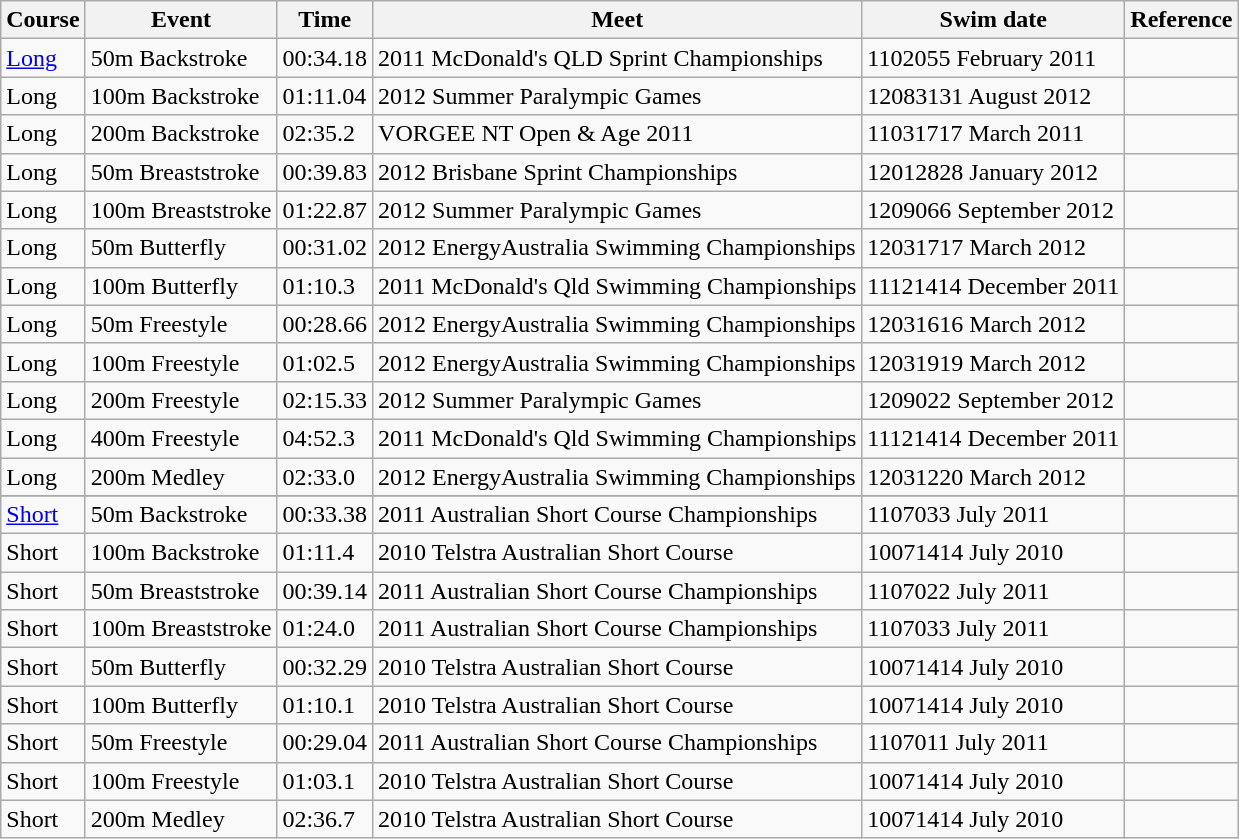<table class="wikitable sortable">
<tr>
<th>Course</th>
<th>Event</th>
<th>Time</th>
<th>Meet</th>
<th>Swim date</th>
<th scope="col" class="unsortable">Reference</th>
</tr>
<tr>
<td><a href='#'>Long</a></td>
<td>50m Backstroke</td>
<td>00:34.18</td>
<td>2011 McDonald's QLD Sprint Championships</td>
<td><span>110205</span>5 February 2011</td>
<td></td>
</tr>
<tr>
<td>Long</td>
<td>100m Backstroke</td>
<td>01:11.04</td>
<td>2012 Summer Paralympic Games</td>
<td><span>120831</span>31 August 2012</td>
<td></td>
</tr>
<tr>
<td>Long</td>
<td>200m Backstroke</td>
<td>02:35.2</td>
<td>VORGEE NT Open & Age 2011</td>
<td><span>110317</span>17 March 2011</td>
<td></td>
</tr>
<tr>
<td>Long</td>
<td>50m Breaststroke</td>
<td>00:39.83</td>
<td>2012 Brisbane Sprint Championships</td>
<td><span>120128</span>28 January 2012</td>
<td></td>
</tr>
<tr>
<td>Long</td>
<td>100m Breaststroke</td>
<td>01:22.87</td>
<td>2012 Summer Paralympic Games</td>
<td><span>120906</span>6 September 2012</td>
<td></td>
</tr>
<tr>
<td>Long</td>
<td>50m Butterfly</td>
<td>00:31.02</td>
<td>2012 EnergyAustralia Swimming Championships</td>
<td><span>120317</span>17 March 2012</td>
<td></td>
</tr>
<tr>
<td>Long</td>
<td>100m Butterfly</td>
<td>01:10.3</td>
<td>2011 McDonald's Qld Swimming Championships</td>
<td><span>111214</span>14 December 2011</td>
<td></td>
</tr>
<tr>
<td>Long</td>
<td>50m Freestyle</td>
<td>00:28.66</td>
<td>2012 EnergyAustralia Swimming Championships</td>
<td><span>120316</span>16 March 2012</td>
<td></td>
</tr>
<tr>
<td>Long</td>
<td>100m Freestyle</td>
<td>01:02.5</td>
<td>2012 EnergyAustralia Swimming Championships</td>
<td><span>120319</span>19 March 2012</td>
<td></td>
</tr>
<tr>
<td>Long</td>
<td>200m Freestyle</td>
<td>02:15.33</td>
<td>2012 Summer Paralympic Games</td>
<td><span>120902</span>2 September 2012</td>
<td></td>
</tr>
<tr>
<td>Long</td>
<td>400m Freestyle</td>
<td>04:52.3</td>
<td>2011 McDonald's Qld Swimming Championships</td>
<td><span>111214</span>14 December 2011</td>
<td></td>
</tr>
<tr>
<td>Long</td>
<td>200m Medley</td>
<td>02:33.0</td>
<td>2012 EnergyAustralia Swimming Championships</td>
<td><span>120312</span>20 March 2012</td>
<td></td>
</tr>
<tr>
</tr>
<tr>
<td><a href='#'>Short</a></td>
<td>50m Backstroke</td>
<td>00:33.38</td>
<td>2011 Australian Short Course Championships</td>
<td><span>110703</span>3 July 2011</td>
<td></td>
</tr>
<tr>
<td>Short</td>
<td>100m Backstroke</td>
<td>01:11.4</td>
<td>2010 Telstra Australian Short Course</td>
<td><span>100714</span>14 July 2010</td>
<td></td>
</tr>
<tr>
<td>Short</td>
<td>50m Breaststroke</td>
<td>00:39.14</td>
<td>2011 Australian Short Course Championships</td>
<td><span>110702</span>2 July 2011</td>
<td></td>
</tr>
<tr>
<td>Short</td>
<td>100m Breaststroke</td>
<td>01:24.0</td>
<td>2011 Australian Short Course Championships</td>
<td><span>110703</span>3 July 2011</td>
<td></td>
</tr>
<tr>
<td>Short</td>
<td>50m Butterfly</td>
<td>00:32.29</td>
<td>2010 Telstra Australian Short Course</td>
<td><span>100714</span>14 July 2010</td>
<td></td>
</tr>
<tr>
<td>Short</td>
<td>100m Butterfly</td>
<td>01:10.1</td>
<td>2010 Telstra Australian Short Course</td>
<td><span>100714</span>14 July 2010</td>
<td></td>
</tr>
<tr>
<td>Short</td>
<td>50m Freestyle</td>
<td>00:29.04</td>
<td>2011 Australian Short Course Championships</td>
<td><span>110701</span>1 July 2011</td>
<td></td>
</tr>
<tr>
<td>Short</td>
<td>100m Freestyle</td>
<td>01:03.1</td>
<td>2010 Telstra Australian Short Course</td>
<td><span>100714</span>14 July 2010</td>
<td></td>
</tr>
<tr>
<td>Short</td>
<td>200m Medley</td>
<td>02:36.7</td>
<td>2010 Telstra Australian Short Course</td>
<td><span>100714</span>14 July 2010</td>
<td></td>
</tr>
</table>
